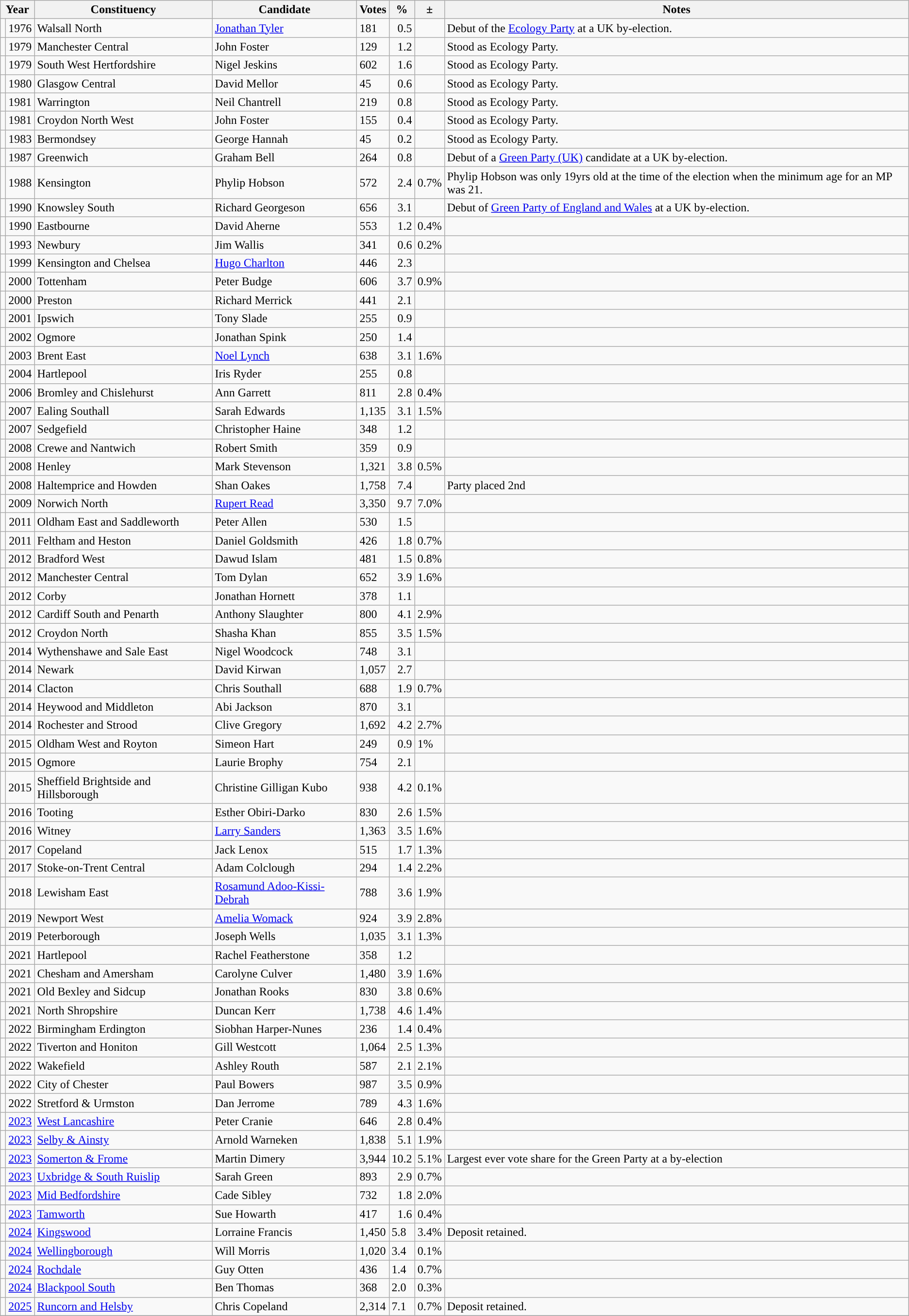<table class="wikitable sortable ">
<tr>
<th colspan="2">Year</th>
<th>Constituency</th>
<th>Candidate</th>
<th>Votes</th>
<th>%</th>
<th>±</th>
<th>Notes</th>
</tr>
<tr>
<td style="color:inherit;background:"></td>
<td style="text-align:right">1976</td>
<td>Walsall North</td>
<td><a href='#'>Jonathan Tyler</a></td>
<td>181</td>
<td style="text-align:right">0.5</td>
<td></td>
<td>Debut of the <a href='#'>Ecology Party</a> at a UK by-election.</td>
</tr>
<tr>
<td style="color:inherit;background:"></td>
<td style="text-align:right">1979</td>
<td>Manchester Central</td>
<td>John Foster</td>
<td>129</td>
<td style="text-align:right">1.2</td>
<td></td>
<td>Stood as Ecology Party.</td>
</tr>
<tr>
<td style="color:inherit;background:"></td>
<td style="text-align:right">1979</td>
<td>South West Hertfordshire</td>
<td>Nigel Jeskins</td>
<td>602</td>
<td style="text-align:right">1.6</td>
<td></td>
<td>Stood as Ecology Party.</td>
</tr>
<tr>
<td style="color:inherit;background:"></td>
<td style="text-align:right">1980</td>
<td>Glasgow Central</td>
<td>David Mellor</td>
<td>45</td>
<td style="text-align:right">0.6</td>
<td></td>
<td>Stood as Ecology Party.</td>
</tr>
<tr>
<td style="color:inherit;background:"></td>
<td style="text-align:right">1981</td>
<td>Warrington</td>
<td>Neil Chantrell</td>
<td>219</td>
<td style="text-align:right">0.8</td>
<td></td>
<td>Stood as Ecology Party.</td>
</tr>
<tr>
<td style="color:inherit;background:"></td>
<td style="text-align:right">1981</td>
<td>Croydon North West</td>
<td>John Foster</td>
<td>155</td>
<td style="text-align:right">0.4</td>
<td></td>
<td>Stood as Ecology Party.</td>
</tr>
<tr>
<td style="color:inherit;background:"></td>
<td style="text-align:right">1983</td>
<td>Bermondsey</td>
<td>George Hannah</td>
<td>45</td>
<td style="text-align:right">0.2</td>
<td></td>
<td>Stood as Ecology Party.</td>
</tr>
<tr>
<td style="color:inherit;background:"></td>
<td style="text-align:right">1987</td>
<td>Greenwich</td>
<td>Graham Bell</td>
<td>264</td>
<td style="text-align:right">0.8</td>
<td></td>
<td>Debut of a <a href='#'>Green Party (UK)</a> candidate at a UK by-election.</td>
</tr>
<tr>
<td style="color:inherit;background:"></td>
<td style="text-align:right">1988</td>
<td>Kensington</td>
<td>Phylip Hobson</td>
<td>572</td>
<td style="text-align:right">2.4</td>
<td>0.7%</td>
<td>Phylip Hobson was only 19yrs old at the time of the election when the minimum age for an MP was 21.</td>
</tr>
<tr>
<td style="color:inherit;background:"></td>
<td style="text-align:right">1990</td>
<td>Knowsley South</td>
<td>Richard Georgeson</td>
<td>656</td>
<td style="text-align:right">3.1</td>
<td></td>
<td>Debut of <a href='#'>Green Party of England and Wales</a> at a UK by-election.</td>
</tr>
<tr>
<td style="color:inherit;background:"></td>
<td style="text-align:right">1990</td>
<td>Eastbourne</td>
<td>David Aherne</td>
<td>553</td>
<td style="text-align:right">1.2</td>
<td>0.4%</td>
<td></td>
</tr>
<tr>
<td style="color:inherit;background:"></td>
<td style="text-align:right">1993</td>
<td>Newbury</td>
<td>Jim Wallis</td>
<td>341</td>
<td style="text-align:right">0.6</td>
<td>0.2%</td>
<td></td>
</tr>
<tr>
<td style="color:inherit;background:"></td>
<td style="text-align:right">1999</td>
<td>Kensington and Chelsea</td>
<td><a href='#'>Hugo Charlton</a></td>
<td>446</td>
<td style="text-align:right">2.3</td>
<td></td>
<td></td>
</tr>
<tr>
<td style="color:inherit;background:"></td>
<td style="text-align:right">2000</td>
<td>Tottenham</td>
<td>Peter Budge</td>
<td>606</td>
<td style="text-align:right">3.7</td>
<td>0.9%</td>
<td></td>
</tr>
<tr>
<td style="color:inherit;background:"></td>
<td style="text-align:right">2000</td>
<td>Preston</td>
<td>Richard Merrick</td>
<td>441</td>
<td style="text-align:right">2.1</td>
<td></td>
<td></td>
</tr>
<tr>
<td style="color:inherit;background:"></td>
<td style="text-align:right">2001</td>
<td>Ipswich</td>
<td>Tony Slade</td>
<td>255</td>
<td style="text-align:right">0.9</td>
<td></td>
<td></td>
</tr>
<tr>
<td style="color:inherit;background:"></td>
<td style="text-align:right">2002</td>
<td>Ogmore</td>
<td>Jonathan Spink</td>
<td>250</td>
<td style="text-align:right">1.4</td>
<td></td>
<td></td>
</tr>
<tr>
<td style="color:inherit;background:"></td>
<td style="text-align:right">2003</td>
<td>Brent East</td>
<td><a href='#'>Noel Lynch</a></td>
<td>638</td>
<td style="text-align:right">3.1</td>
<td>1.6%</td>
<td></td>
</tr>
<tr>
<td style="color:inherit;background:"></td>
<td style="text-align:right">2004</td>
<td>Hartlepool</td>
<td>Iris Ryder</td>
<td>255</td>
<td style="text-align:right">0.8</td>
<td></td>
<td></td>
</tr>
<tr>
<td style="color:inherit;background:"></td>
<td style="text-align:right">2006</td>
<td>Bromley and Chislehurst</td>
<td>Ann Garrett</td>
<td>811</td>
<td style="text-align:right">2.8</td>
<td>0.4%</td>
<td></td>
</tr>
<tr>
<td style="color:inherit;background:"></td>
<td style="text-align:right">2007</td>
<td>Ealing Southall</td>
<td>Sarah Edwards</td>
<td>1,135</td>
<td style="text-align:right">3.1</td>
<td>1.5%</td>
<td></td>
</tr>
<tr>
<td style="color:inherit;background:"></td>
<td style="text-align:right">2007</td>
<td>Sedgefield</td>
<td>Christopher Haine</td>
<td>348</td>
<td style="text-align:right">1.2</td>
<td></td>
<td></td>
</tr>
<tr>
<td style="color:inherit;background:"></td>
<td style="text-align:right">2008</td>
<td>Crewe and Nantwich</td>
<td>Robert Smith</td>
<td>359</td>
<td style="text-align:right">0.9</td>
<td></td>
<td></td>
</tr>
<tr>
<td style="color:inherit;background:"></td>
<td style="text-align:right">2008</td>
<td>Henley</td>
<td>Mark Stevenson</td>
<td>1,321</td>
<td style="text-align:right">3.8</td>
<td>0.5%</td>
<td></td>
</tr>
<tr>
<td style="color:inherit;background:"></td>
<td style="text-align:right">2008</td>
<td>Haltemprice and Howden</td>
<td>Shan Oakes</td>
<td>1,758</td>
<td style="text-align:right">7.4</td>
<td></td>
<td>Party placed 2nd</td>
</tr>
<tr>
<td style="color:inherit;background:"></td>
<td style="text-align:right">2009</td>
<td>Norwich North</td>
<td><a href='#'>Rupert Read</a></td>
<td>3,350</td>
<td style="text-align:right">9.7</td>
<td>7.0%</td>
<td></td>
</tr>
<tr>
<td style="color:inherit;background:"></td>
<td style="text-align:right">2011</td>
<td>Oldham East and Saddleworth</td>
<td>Peter Allen</td>
<td>530</td>
<td style="text-align:right">1.5</td>
<td></td>
<td></td>
</tr>
<tr>
<td style="color:inherit;background:"></td>
<td style="text-align:right">2011</td>
<td>Feltham and Heston</td>
<td>Daniel Goldsmith</td>
<td>426</td>
<td style="text-align:right">1.8</td>
<td>0.7%</td>
<td></td>
</tr>
<tr>
<td style="color:inherit;background:"></td>
<td style="text-align:right">2012</td>
<td>Bradford West</td>
<td>Dawud Islam</td>
<td>481</td>
<td style="text-align:right">1.5</td>
<td>0.8%</td>
<td></td>
</tr>
<tr>
<td style="color:inherit;background:"></td>
<td style="text-align:right">2012</td>
<td>Manchester Central</td>
<td>Tom Dylan</td>
<td>652</td>
<td style="text-align:right">3.9</td>
<td>1.6%</td>
<td></td>
</tr>
<tr>
<td style="color:inherit;background:"></td>
<td style="text-align:right">2012</td>
<td>Corby</td>
<td>Jonathan Hornett</td>
<td>378</td>
<td style="text-align:right">1.1</td>
<td></td>
<td></td>
</tr>
<tr>
<td style="color:inherit;background:"></td>
<td style="text-align:right">2012</td>
<td>Cardiff South and Penarth</td>
<td>Anthony Slaughter</td>
<td>800</td>
<td style="text-align:right">4.1</td>
<td>2.9%</td>
<td></td>
</tr>
<tr>
<td style="color:inherit;background:"></td>
<td style="text-align:right">2012</td>
<td>Croydon North</td>
<td>Shasha Khan</td>
<td>855</td>
<td style="text-align:right">3.5</td>
<td>1.5%</td>
<td></td>
</tr>
<tr>
<td style="color:inherit;background:"></td>
<td style="text-align:right">2014</td>
<td>Wythenshawe and Sale East</td>
<td>Nigel Woodcock</td>
<td>748</td>
<td style="text-align:right">3.1</td>
<td></td>
<td></td>
</tr>
<tr>
<td style="color:inherit;background:"></td>
<td style="text-align:right">2014</td>
<td>Newark</td>
<td>David Kirwan</td>
<td>1,057</td>
<td style="text-align:right">2.7</td>
<td></td>
<td></td>
</tr>
<tr>
<td style="color:inherit;background:"></td>
<td style="text-align:right">2014</td>
<td>Clacton</td>
<td>Chris Southall</td>
<td>688</td>
<td style="text-align:right">1.9</td>
<td>0.7%</td>
<td></td>
</tr>
<tr>
<td style="color:inherit;background:"></td>
<td style="text-align:right">2014</td>
<td>Heywood and Middleton</td>
<td>Abi Jackson</td>
<td>870</td>
<td style="text-align:right">3.1</td>
<td></td>
<td></td>
</tr>
<tr>
<td style="color:inherit;background:"></td>
<td style="text-align:right">2014</td>
<td>Rochester and Strood</td>
<td>Clive Gregory</td>
<td>1,692</td>
<td style="text-align:right">4.2</td>
<td>2.7%</td>
<td></td>
</tr>
<tr>
<td style="color:inherit;background:"></td>
<td style="text-align:right">2015</td>
<td>Oldham West and Royton</td>
<td>Simeon Hart</td>
<td>249</td>
<td style="text-align:right">0.9</td>
<td>1%</td>
<td></td>
</tr>
<tr>
<td style="color:inherit;background:"></td>
<td style="text-align:right">2015</td>
<td>Ogmore</td>
<td>Laurie Brophy</td>
<td>754</td>
<td style="text-align:right">2.1</td>
<td></td>
<td></td>
</tr>
<tr>
<td style="color:inherit;background:"></td>
<td style="text-align:right">2015</td>
<td>Sheffield Brightside and Hillsborough</td>
<td>Christine Gilligan Kubo</td>
<td>938</td>
<td style="text-align:right">4.2</td>
<td>0.1%</td>
<td></td>
</tr>
<tr>
<td style="color:inherit;background:"></td>
<td style="text-align:right">2016</td>
<td>Tooting</td>
<td>Esther Obiri-Darko</td>
<td>830</td>
<td style="text-align:right">2.6</td>
<td>1.5%</td>
<td></td>
</tr>
<tr>
<td style="color:inherit;background:"></td>
<td style="text-align:right">2016</td>
<td>Witney</td>
<td><a href='#'>Larry Sanders</a></td>
<td>1,363</td>
<td style="text-align:right">3.5</td>
<td>1.6%</td>
<td></td>
</tr>
<tr>
<td style="color:inherit;background:"></td>
<td style="text-align:right">2017</td>
<td>Copeland</td>
<td>Jack Lenox</td>
<td>515</td>
<td style="text-align:right">1.7</td>
<td>1.3%</td>
<td></td>
</tr>
<tr>
<td style="color:inherit;background:"></td>
<td style="text-align:right">2017</td>
<td>Stoke-on-Trent Central</td>
<td>Adam Colclough</td>
<td>294</td>
<td style="text-align:right">1.4</td>
<td>2.2%</td>
<td></td>
</tr>
<tr>
<td style="color:inherit;background:"></td>
<td style="text-align:right">2018</td>
<td>Lewisham East</td>
<td><a href='#'>Rosamund Adoo-Kissi-Debrah</a></td>
<td>788</td>
<td style="text-align:right">3.6</td>
<td>1.9%</td>
<td></td>
</tr>
<tr>
<td style="color:inherit;background:"></td>
<td style="text-align:right">2019</td>
<td>Newport West</td>
<td><a href='#'>Amelia Womack</a></td>
<td>924</td>
<td style="text-align:right">3.9</td>
<td>2.8%</td>
<td></td>
</tr>
<tr>
<td style="color:inherit;background:"></td>
<td style="text-align:right">2019</td>
<td>Peterborough</td>
<td>Joseph Wells</td>
<td>1,035</td>
<td style="text-align:right">3.1</td>
<td>1.3%</td>
<td></td>
</tr>
<tr>
<td style="color:inherit;background:"></td>
<td style="text-align:right">2021</td>
<td>Hartlepool</td>
<td>Rachel Featherstone</td>
<td>358</td>
<td style="text-align:right">1.2</td>
<td></td>
<td></td>
</tr>
<tr>
<td style="color:inherit;background:"></td>
<td style="text-align:right">2021</td>
<td>Chesham and Amersham</td>
<td>Carolyne Culver</td>
<td>1,480</td>
<td style="text-align:right">3.9</td>
<td>1.6%</td>
<td></td>
</tr>
<tr>
<td style="color:inherit;background:"></td>
<td style="text-align:right">2021</td>
<td>Old Bexley and Sidcup</td>
<td>Jonathan Rooks</td>
<td>830</td>
<td style="text-align:right">3.8</td>
<td>0.6%</td>
<td></td>
</tr>
<tr>
<td style="color:inherit;background:"></td>
<td style="text-align:right">2021</td>
<td>North Shropshire</td>
<td>Duncan Kerr</td>
<td>1,738</td>
<td style="text-align:right">4.6</td>
<td>1.4%</td>
<td></td>
</tr>
<tr>
<td style="color:inherit;background:"></td>
<td style="text-align:right">2022</td>
<td>Birmingham Erdington</td>
<td>Siobhan Harper-Nunes</td>
<td>236</td>
<td style="text-align:right">1.4</td>
<td>0.4%</td>
<td></td>
</tr>
<tr>
<td style="color:inherit;background:"></td>
<td style="text-align:right">2022</td>
<td>Tiverton and Honiton</td>
<td>Gill Westcott</td>
<td>1,064</td>
<td style="text-align:right">2.5</td>
<td>1.3%</td>
<td></td>
</tr>
<tr>
<td style="color:inherit;background:"></td>
<td style="text-align:right">2022</td>
<td>Wakefield</td>
<td>Ashley Routh</td>
<td>587</td>
<td style="text-align:right">2.1</td>
<td>2.1%</td>
<td></td>
</tr>
<tr>
<td style="color:inherit;background:"></td>
<td style="text-align:right">2022</td>
<td>City of Chester</td>
<td>Paul Bowers</td>
<td>987</td>
<td style="text-align:right">3.5</td>
<td>0.9%</td>
<td></td>
</tr>
<tr>
<td style="color:inherit;background:"></td>
<td style="text-align:right">2022</td>
<td>Stretford & Urmston</td>
<td>Dan Jerrome</td>
<td>789</td>
<td style="text-align:right">4.3</td>
<td>1.6%</td>
<td></td>
</tr>
<tr>
<td style="color:inherit;background:"></td>
<td style="text-align:right"><a href='#'>2023</a></td>
<td><a href='#'>West Lancashire</a></td>
<td>Peter Cranie</td>
<td>646</td>
<td style="text-align:right">2.8</td>
<td>0.4%</td>
<td></td>
</tr>
<tr>
<td style="color:inherit;background:"></td>
<td style="text-align:right"><a href='#'>2023</a></td>
<td><a href='#'>Selby & Ainsty</a></td>
<td>Arnold Warneken</td>
<td>1,838</td>
<td style="text-align:right">5.1</td>
<td>1.9%</td>
<td></td>
</tr>
<tr>
<td style="color:inherit;background:"></td>
<td style="text-align:right"><a href='#'>2023</a></td>
<td><a href='#'>Somerton & Frome</a></td>
<td>Martin Dimery</td>
<td>3,944</td>
<td style="text-align:right">10.2</td>
<td>5.1%</td>
<td>Largest ever vote share for the Green Party at a by-election</td>
</tr>
<tr>
<td style="color:inherit;background:"></td>
<td style="text-align:right"><a href='#'>2023</a></td>
<td><a href='#'>Uxbridge & South Ruislip</a></td>
<td>Sarah Green</td>
<td>893</td>
<td style="text-align:right">2.9</td>
<td>0.7%</td>
<td></td>
</tr>
<tr>
<td style="color:inherit;background:"></td>
<td style="text-align:right"><a href='#'>2023</a></td>
<td><a href='#'>Mid Bedfordshire</a></td>
<td>Cade Sibley</td>
<td>732</td>
<td style="text-align:right">1.8</td>
<td>2.0%</td>
<td></td>
</tr>
<tr>
<td style="color:inherit;background:"></td>
<td style="text-align:right"><a href='#'>2023</a></td>
<td><a href='#'>Tamworth</a></td>
<td>Sue Howarth</td>
<td>417</td>
<td style="text-align:right">1.6</td>
<td>0.4%</td>
<td></td>
</tr>
<tr>
<td style="color:inherit;background:"></td>
<td><a href='#'>2024</a></td>
<td><a href='#'>Kingswood</a></td>
<td>Lorraine Francis</td>
<td>1,450</td>
<td>5.8</td>
<td>3.4%</td>
<td>Deposit retained.</td>
</tr>
<tr>
<td style="color:inherit;background:"></td>
<td><a href='#'>2024</a></td>
<td><a href='#'>Wellingborough</a></td>
<td>Will Morris</td>
<td>1,020</td>
<td>3.4</td>
<td>0.1%</td>
<td></td>
</tr>
<tr>
<td style="color:inherit;background:"></td>
<td><a href='#'>2024</a></td>
<td><a href='#'>Rochdale</a></td>
<td>Guy Otten</td>
<td>436</td>
<td>1.4</td>
<td>0.7%</td>
<td></td>
</tr>
<tr>
<td style="color:inherit;background:"></td>
<td><a href='#'>2024</a></td>
<td><a href='#'>Blackpool South</a></td>
<td>Ben Thomas</td>
<td>368</td>
<td>2.0</td>
<td>0.3%</td>
<td></td>
</tr>
<tr>
<td style="color:inherit;background:"></td>
<td><a href='#'>2025</a></td>
<td><a href='#'>Runcorn and Helsby</a></td>
<td>Chris Copeland</td>
<td>2,314</td>
<td>7.1</td>
<td>0.7%</td>
<td>Deposit retained.</td>
</tr>
<tr>
</tr>
</table>
